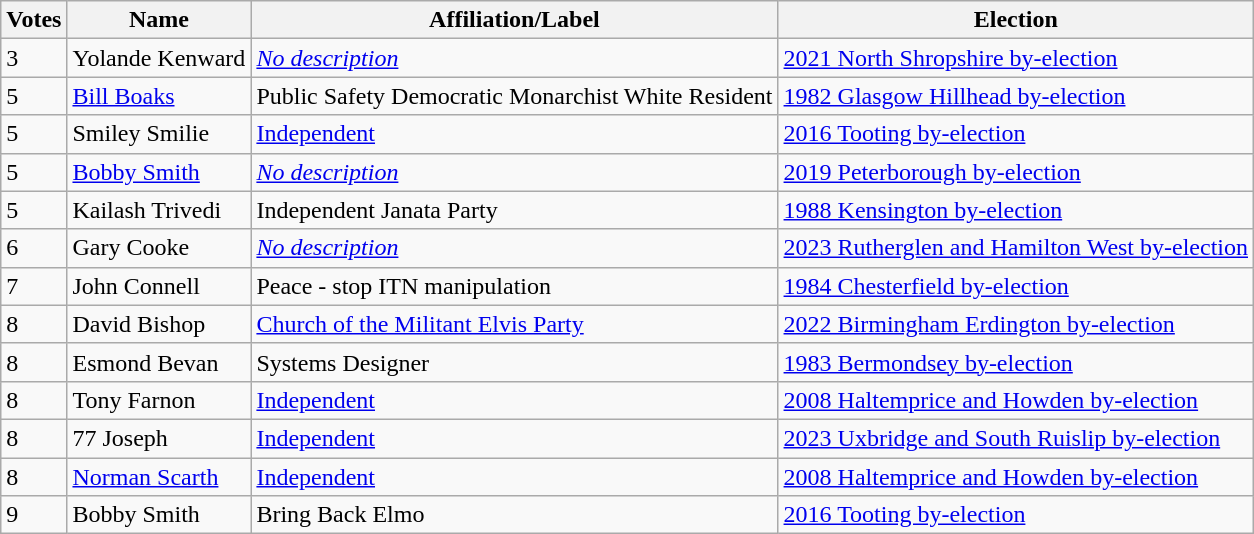<table class="wikitable sortable">
<tr>
<th>Votes</th>
<th>Name</th>
<th>Affiliation/Label</th>
<th>Election</th>
</tr>
<tr>
<td>3</td>
<td>Yolande Kenward</td>
<td><a href='#'><em>No description</em></a></td>
<td><a href='#'>2021 North Shropshire by-election</a></td>
</tr>
<tr>
<td>5</td>
<td><a href='#'>Bill Boaks</a></td>
<td>Public Safety Democratic Monarchist White Resident</td>
<td><a href='#'>1982 Glasgow Hillhead by-election</a></td>
</tr>
<tr>
<td>5</td>
<td>Smiley Smilie</td>
<td><a href='#'>Independent</a></td>
<td><a href='#'>2016 Tooting by-election</a></td>
</tr>
<tr>
<td>5</td>
<td><a href='#'>Bobby Smith</a></td>
<td><a href='#'><em>No description</em></a></td>
<td><a href='#'>2019 Peterborough by-election</a></td>
</tr>
<tr>
<td>5</td>
<td>Kailash Trivedi</td>
<td>Independent Janata Party</td>
<td><a href='#'>1988 Kensington by-election</a></td>
</tr>
<tr>
<td>6</td>
<td>Gary Cooke</td>
<td><a href='#'><em>No description</em></a></td>
<td><a href='#'>2023 Rutherglen and Hamilton West by-election</a></td>
</tr>
<tr>
<td>7</td>
<td>John Connell</td>
<td>Peace - stop ITN manipulation</td>
<td><a href='#'>1984 Chesterfield by-election</a></td>
</tr>
<tr>
<td>8</td>
<td>David Bishop</td>
<td><a href='#'>Church of the Militant Elvis Party</a></td>
<td><a href='#'>2022 Birmingham Erdington by-election</a></td>
</tr>
<tr>
<td>8</td>
<td>Esmond Bevan</td>
<td>Systems Designer</td>
<td><a href='#'>1983 Bermondsey by-election</a></td>
</tr>
<tr>
<td>8</td>
<td>Tony Farnon</td>
<td><a href='#'>Independent</a></td>
<td><a href='#'>2008 Haltemprice and Howden by-election</a></td>
</tr>
<tr>
<td>8</td>
<td>77 Joseph</td>
<td><a href='#'>Independent</a></td>
<td><a href='#'>2023 Uxbridge and South Ruislip by-election</a></td>
</tr>
<tr>
<td>8</td>
<td><a href='#'>Norman Scarth</a></td>
<td><a href='#'>Independent</a></td>
<td><a href='#'>2008 Haltemprice and Howden by-election</a></td>
</tr>
<tr>
<td>9</td>
<td>Bobby Smith</td>
<td>Bring Back Elmo</td>
<td><a href='#'>2016 Tooting by-election</a></td>
</tr>
</table>
